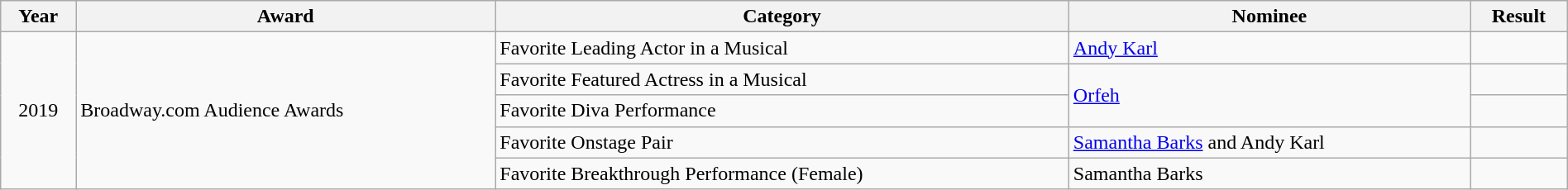<table class="wikitable" style="width:100%;">
<tr>
<th>Year</th>
<th><strong>Award</strong></th>
<th><strong>Category</strong></th>
<th><strong>Nominee</strong></th>
<th><strong>Result</strong></th>
</tr>
<tr>
<td rowspan="5" style="text-align:center;">2019</td>
<td rowspan="5">Broadway.com Audience Awards</td>
<td>Favorite Leading Actor in a Musical</td>
<td><a href='#'>Andy Karl</a></td>
<td></td>
</tr>
<tr>
<td>Favorite Featured Actress in a Musical</td>
<td rowspan="2"><a href='#'>Orfeh</a></td>
<td></td>
</tr>
<tr>
<td>Favorite Diva Performance</td>
<td></td>
</tr>
<tr>
<td>Favorite Onstage Pair</td>
<td><a href='#'>Samantha Barks</a> and Andy Karl</td>
<td></td>
</tr>
<tr>
<td>Favorite Breakthrough Performance (Female)</td>
<td>Samantha Barks</td>
<td></td>
</tr>
</table>
